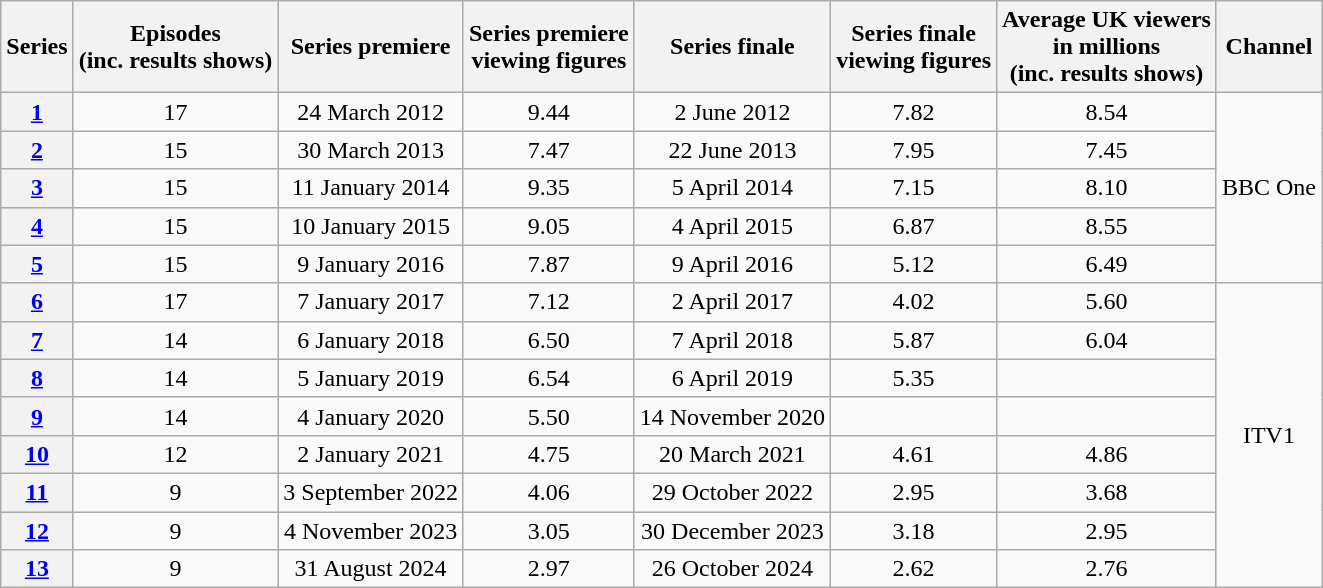<table class="wikitable sortable" style="text-align:center">
<tr>
<th>Series</th>
<th>Episodes<br>(inc. results shows)</th>
<th>Series premiere</th>
<th>Series premiere<br>viewing figures</th>
<th>Series finale</th>
<th>Series finale<br>viewing figures</th>
<th>Average UK viewers<br>in millions<br>(inc. results shows)</th>
<th>Channel</th>
</tr>
<tr>
<th><a href='#'>1</a></th>
<td>17</td>
<td>24 March 2012</td>
<td>9.44</td>
<td>2 June 2012</td>
<td>7.82</td>
<td>8.54</td>
<td rowspan=5>BBC One</td>
</tr>
<tr>
<th><a href='#'>2</a></th>
<td>15</td>
<td>30 March 2013</td>
<td>7.47</td>
<td>22 June 2013</td>
<td>7.95</td>
<td>7.45</td>
</tr>
<tr>
<th><a href='#'>3</a></th>
<td>15</td>
<td>11 January 2014</td>
<td>9.35</td>
<td>5 April 2014</td>
<td>7.15</td>
<td>8.10</td>
</tr>
<tr>
<th><a href='#'>4</a></th>
<td>15</td>
<td>10 January 2015</td>
<td>9.05</td>
<td>4 April 2015</td>
<td>6.87</td>
<td>8.55</td>
</tr>
<tr>
<th><a href='#'>5</a></th>
<td>15</td>
<td>9 January 2016</td>
<td>7.87</td>
<td>9 April 2016</td>
<td>5.12</td>
<td>6.49</td>
</tr>
<tr>
<th><a href='#'>6</a></th>
<td>17</td>
<td>7 January 2017</td>
<td>7.12</td>
<td>2 April 2017</td>
<td>4.02</td>
<td>5.60</td>
<td rowspan="8">ITV1</td>
</tr>
<tr>
<th><a href='#'>7</a></th>
<td>14</td>
<td>6 January 2018</td>
<td>6.50</td>
<td>7 April 2018</td>
<td>5.87</td>
<td>6.04</td>
</tr>
<tr>
<th><a href='#'>8</a></th>
<td>14</td>
<td>5 January 2019</td>
<td>6.54</td>
<td>6 April 2019</td>
<td>5.35</td>
<td></td>
</tr>
<tr>
<th><a href='#'>9</a></th>
<td>14</td>
<td>4 January 2020</td>
<td>5.50</td>
<td>14 November 2020</td>
<td></td>
<td></td>
</tr>
<tr>
<th><a href='#'>10</a></th>
<td>12</td>
<td>2 January 2021</td>
<td>4.75</td>
<td>20 March 2021</td>
<td>4.61</td>
<td>4.86</td>
</tr>
<tr>
<th><a href='#'>11</a></th>
<td>9</td>
<td>3 September 2022</td>
<td>4.06</td>
<td>29 October 2022</td>
<td>2.95</td>
<td>3.68</td>
</tr>
<tr>
<th><a href='#'>12</a></th>
<td>9</td>
<td>4 November 2023</td>
<td>3.05</td>
<td>30 December 2023</td>
<td>3.18</td>
<td>2.95</td>
</tr>
<tr>
<th><a href='#'>13</a></th>
<td>9</td>
<td>31 August 2024</td>
<td>2.97</td>
<td>26 October 2024</td>
<td>2.62</td>
<td>2.76</td>
</tr>
</table>
